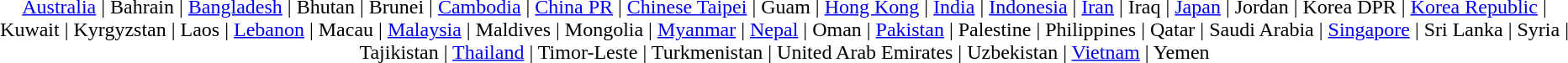<table class="toc" summary="Contents" style="text-align:center;" width="100%">
<tr>
<td></td>
<td><a href='#'>Australia</a> | <span>Bahrain</span> | <a href='#'>Bangladesh</a> | <span>Bhutan</span> | <span>Brunei</span> | <a href='#'>Cambodia</a> | <a href='#'>China PR</a> | <a href='#'>Chinese Taipei</a> | <span>Guam</span> | <a href='#'>Hong Kong</a> | <a href='#'>India</a> | <a href='#'>Indonesia</a> | <a href='#'>Iran</a> | <span>Iraq</span> | <a href='#'>Japan</a> | <span>Jordan</span> | <span>Korea DPR</span> | <a href='#'>Korea Republic</a> | <span>Kuwait</span> | <span>Kyrgyzstan</span> | <span>Laos</span> | <a href='#'>Lebanon</a> | <span>Macau</span> | <a href='#'>Malaysia</a> | <span>Maldives</span> | <span>Mongolia</span> | <span><a href='#'>Myanmar</a></span> | <a href='#'>Nepal</a> | <span>Oman</span> | <span><a href='#'>Pakistan</a></span> | <span>Palestine</span> | <span>Philippines</span> | <span>Qatar</span> | <span>Saudi Arabia</span> | <a href='#'>Singapore</a> | <span>Sri Lanka</span> | <span>Syria</span> | <span>Tajikistan</span> | <a href='#'>Thailand</a> | <span>Timor-Leste</span> | <span>Turkmenistan</span> | <span>United Arab Emirates</span> | <span>Uzbekistan</span> | <span><a href='#'>Vietnam</a></span> | <span>Yemen</span></td>
<td></td>
</tr>
</table>
